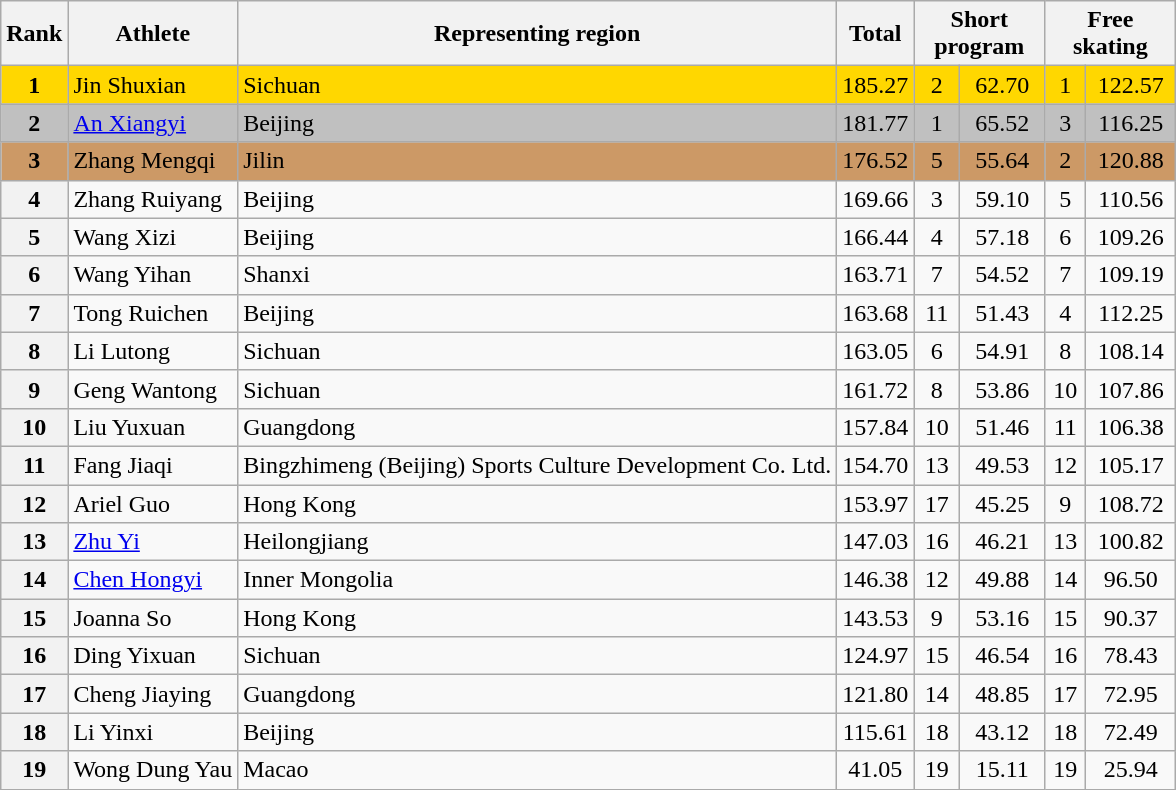<table class="wikitable sortable">
<tr>
<th>Rank</th>
<th>Athlete</th>
<th>Representing region</th>
<th>Total</th>
<th colspan="2" width="80px">Short program</th>
<th colspan="2" width="80px">Free skating</th>
</tr>
<tr bgcolor="gold">
<td align="center"><strong>1</strong></td>
<td>Jin Shuxian</td>
<td>Sichuan</td>
<td align="center">185.27</td>
<td align="center">2</td>
<td align="center">62.70</td>
<td align="center">1</td>
<td align="center">122.57</td>
</tr>
<tr bgcolor="silver">
<td align="center"><strong>2</strong></td>
<td><a href='#'>An Xiangyi</a></td>
<td>Beijing</td>
<td align="center">181.77</td>
<td align="center">1</td>
<td align="center">65.52</td>
<td align="center">3</td>
<td align="center">116.25</td>
</tr>
<tr bgcolor="cc9966">
<td align="center"><strong>3</strong></td>
<td>Zhang Mengqi</td>
<td>Jilin</td>
<td align="center">176.52</td>
<td align="center">5</td>
<td align="center">55.64</td>
<td align="center">2</td>
<td align="center">120.88</td>
</tr>
<tr>
<th>4</th>
<td>Zhang Ruiyang</td>
<td>Beijing</td>
<td align="center">169.66</td>
<td align="center">3</td>
<td align="center">59.10</td>
<td align="center">5</td>
<td align="center">110.56</td>
</tr>
<tr>
<th>5</th>
<td>Wang Xizi</td>
<td>Beijing</td>
<td align="center">166.44</td>
<td align="center">4</td>
<td align="center">57.18</td>
<td align="center">6</td>
<td align="center">109.26</td>
</tr>
<tr>
<th>6</th>
<td>Wang Yihan</td>
<td>Shanxi</td>
<td align="center">163.71</td>
<td align="center">7</td>
<td align="center">54.52</td>
<td align="center">7</td>
<td align="center">109.19</td>
</tr>
<tr>
<th>7</th>
<td>Tong Ruichen</td>
<td>Beijing</td>
<td align="center">163.68</td>
<td align="center">11</td>
<td align="center">51.43</td>
<td align="center">4</td>
<td align="center">112.25</td>
</tr>
<tr>
<th>8</th>
<td>Li Lutong</td>
<td>Sichuan</td>
<td align="center">163.05</td>
<td align="center">6</td>
<td align="center">54.91</td>
<td align="center">8</td>
<td align="center">108.14</td>
</tr>
<tr>
<th>9</th>
<td>Geng Wantong</td>
<td>Sichuan</td>
<td align="center">161.72</td>
<td align="center">8</td>
<td align="center">53.86</td>
<td align="center">10</td>
<td align="center">107.86</td>
</tr>
<tr>
<th>10</th>
<td>Liu Yuxuan</td>
<td>Guangdong</td>
<td align="center">157.84</td>
<td align="center">10</td>
<td align="center">51.46</td>
<td align="center">11</td>
<td align="center">106.38</td>
</tr>
<tr>
<th>11</th>
<td>Fang Jiaqi</td>
<td>Bingzhimeng (Beijing) Sports Culture Development Co. Ltd.</td>
<td align="center">154.70</td>
<td align="center">13</td>
<td align="center">49.53</td>
<td align="center">12</td>
<td align="center">105.17</td>
</tr>
<tr>
<th>12</th>
<td>Ariel Guo</td>
<td>Hong Kong</td>
<td align="center">153.97</td>
<td align="center">17</td>
<td align="center">45.25</td>
<td align="center">9</td>
<td align="center">108.72</td>
</tr>
<tr>
<th>13</th>
<td><a href='#'>Zhu Yi</a></td>
<td>Heilongjiang</td>
<td align="center">147.03</td>
<td align="center">16</td>
<td align="center">46.21</td>
<td align="center">13</td>
<td align="center">100.82</td>
</tr>
<tr>
<th>14</th>
<td><a href='#'>Chen Hongyi</a></td>
<td>Inner Mongolia</td>
<td align="center">146.38</td>
<td align="center">12</td>
<td align="center">49.88</td>
<td align="center">14</td>
<td align="center">96.50</td>
</tr>
<tr>
<th>15</th>
<td>Joanna So</td>
<td>Hong Kong</td>
<td align="center">143.53</td>
<td align="center">9</td>
<td align="center">53.16</td>
<td align="center">15</td>
<td align="center">90.37</td>
</tr>
<tr>
<th>16</th>
<td>Ding Yixuan</td>
<td>Sichuan</td>
<td align="center">124.97</td>
<td align="center">15</td>
<td align="center">46.54</td>
<td align="center">16</td>
<td align="center">78.43</td>
</tr>
<tr>
<th>17</th>
<td>Cheng Jiaying</td>
<td>Guangdong</td>
<td align="center">121.80</td>
<td align="center">14</td>
<td align="center">48.85</td>
<td align="center">17</td>
<td align="center">72.95</td>
</tr>
<tr>
<th>18</th>
<td>Li Yinxi</td>
<td>Beijing</td>
<td align="center">115.61</td>
<td align="center">18</td>
<td align="center">43.12</td>
<td align="center">18</td>
<td align="center">72.49</td>
</tr>
<tr>
<th>19</th>
<td>Wong Dung Yau</td>
<td>Macao</td>
<td align="center">41.05</td>
<td align="center">19</td>
<td align="center">15.11</td>
<td align="center">19</td>
<td align="center">25.94</td>
</tr>
</table>
